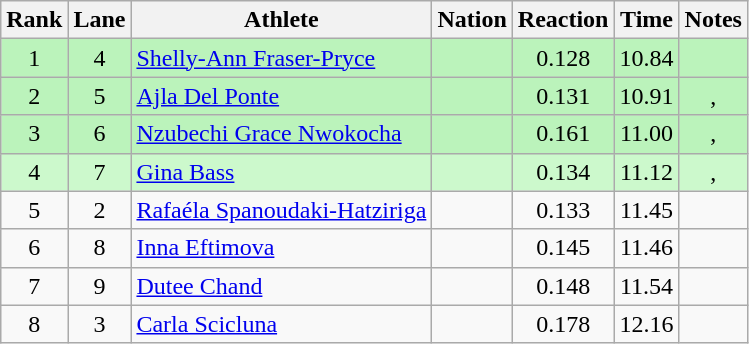<table class="wikitable sortable" style="text-align:center">
<tr>
<th>Rank</th>
<th>Lane</th>
<th>Athlete</th>
<th>Nation</th>
<th>Reaction</th>
<th>Time</th>
<th>Notes</th>
</tr>
<tr bgcolor="bbf3bb">
<td>1</td>
<td>4</td>
<td align="left"><a href='#'>Shelly-Ann Fraser-Pryce</a></td>
<td align="left"></td>
<td>0.128</td>
<td>10.84</td>
<td></td>
</tr>
<tr bgcolor="bbf3bb">
<td>2</td>
<td>5</td>
<td align="left"><a href='#'>Ajla Del Ponte</a></td>
<td align="left"></td>
<td>0.131</td>
<td>10.91</td>
<td>, </td>
</tr>
<tr bgcolor="bbf3bb">
<td>3</td>
<td>6</td>
<td align=left><a href='#'>Nzubechi Grace Nwokocha</a></td>
<td align=left></td>
<td>0.161</td>
<td>11.00</td>
<td>, </td>
</tr>
<tr bgcolor=ccf9cc>
<td>4</td>
<td>7</td>
<td align=left><a href='#'>Gina Bass</a></td>
<td align=left></td>
<td>0.134</td>
<td>11.12</td>
<td>, </td>
</tr>
<tr>
<td>5</td>
<td>2</td>
<td align="left"><a href='#'>Rafaéla Spanoudaki-Hatziriga</a></td>
<td align="left"></td>
<td>0.133</td>
<td>11.45</td>
<td></td>
</tr>
<tr>
<td>6</td>
<td>8</td>
<td align="left"><a href='#'>Inna Eftimova</a></td>
<td align="left"></td>
<td>0.145</td>
<td>11.46</td>
<td></td>
</tr>
<tr>
<td>7</td>
<td>9</td>
<td align=left><a href='#'>Dutee Chand</a></td>
<td align=left></td>
<td>0.148</td>
<td>11.54</td>
<td></td>
</tr>
<tr>
<td>8</td>
<td>3</td>
<td align="left"><a href='#'>Carla Scicluna</a></td>
<td align="left"></td>
<td>0.178</td>
<td>12.16</td>
<td></td>
</tr>
</table>
